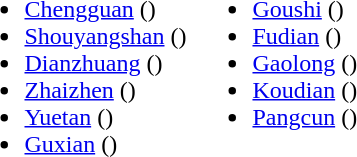<table>
<tr>
<td valign="top"><br><ul><li><a href='#'>Chengguan</a> ()</li><li><a href='#'>Shouyangshan</a> ()</li><li><a href='#'>Dianzhuang</a> ()</li><li><a href='#'>Zhaizhen</a> ()</li><li><a href='#'>Yuetan</a> ()</li><li><a href='#'>Guxian</a> ()</li></ul></td>
<td valign="top"><br><ul><li><a href='#'>Goushi</a> ()</li><li><a href='#'>Fudian</a> ()</li><li><a href='#'>Gaolong</a> ()</li><li><a href='#'>Koudian</a> ()</li><li><a href='#'>Pangcun</a> ()</li></ul></td>
</tr>
</table>
